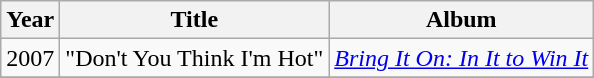<table class="wikitable">
<tr>
<th>Year</th>
<th>Title</th>
<th>Album</th>
</tr>
<tr>
<td>2007</td>
<td>"Don't You Think I'm Hot"</td>
<td><em><a href='#'>Bring It On: In It to Win It</a></em></td>
</tr>
<tr>
</tr>
</table>
